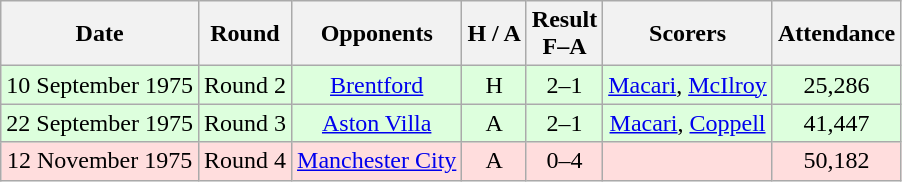<table class="wikitable" style="text-align:center">
<tr>
<th>Date</th>
<th>Round</th>
<th>Opponents</th>
<th>H / A</th>
<th>Result<br>F–A</th>
<th>Scorers</th>
<th>Attendance</th>
</tr>
<tr bgcolor="#ddffdd">
<td>10 September 1975</td>
<td>Round 2</td>
<td><a href='#'>Brentford</a></td>
<td>H</td>
<td>2–1</td>
<td><a href='#'>Macari</a>, <a href='#'>McIlroy</a></td>
<td>25,286</td>
</tr>
<tr bgcolor="#ddffdd">
<td>22 September 1975</td>
<td>Round 3</td>
<td><a href='#'>Aston Villa</a></td>
<td>A</td>
<td>2–1</td>
<td><a href='#'>Macari</a>, <a href='#'>Coppell</a></td>
<td>41,447</td>
</tr>
<tr bgcolor="#ffdddd">
<td>12 November 1975</td>
<td>Round 4</td>
<td><a href='#'>Manchester City</a></td>
<td>A</td>
<td>0–4</td>
<td></td>
<td>50,182</td>
</tr>
</table>
